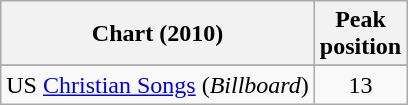<table class="wikitable sortable">
<tr>
<th>Chart (2010)</th>
<th>Peak<br>position</th>
</tr>
<tr>
</tr>
<tr>
<td>US <a href='#'>Christian Songs</a> (<em>Billboard</em>)</td>
<td align=center>13</td>
</tr>
</table>
